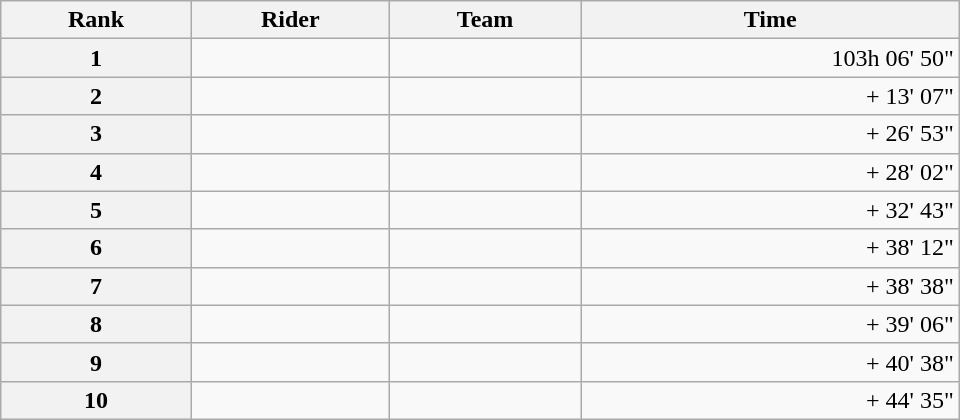<table class="wikitable" style="width:40em;margin-bottom:0;">
<tr>
<th scope="col">Rank</th>
<th scope="col">Rider</th>
<th scope="col">Team</th>
<th scope="col">Time</th>
</tr>
<tr>
<th scope="row">1</th>
<td>  </td>
<td></td>
<td style="text-align:right;">103h 06' 50"</td>
</tr>
<tr>
<th scope="row">2</th>
<td></td>
<td></td>
<td style="text-align:right;">+ 13' 07"</td>
</tr>
<tr>
<th scope="row">3</th>
<td></td>
<td></td>
<td style="text-align:right;">+ 26' 53"</td>
</tr>
<tr>
<th scope="row">4</th>
<td></td>
<td></td>
<td style="text-align:right;">+ 28' 02"</td>
</tr>
<tr>
<th scope="row">5</th>
<td> </td>
<td></td>
<td style="text-align:right;">+ 32' 43"</td>
</tr>
<tr>
<th scope="row">6</th>
<td> </td>
<td></td>
<td style="text-align:right;">+ 38' 12"</td>
</tr>
<tr>
<th scope="row">7</th>
<td></td>
<td></td>
<td style="text-align:right;">+ 38' 38"</td>
</tr>
<tr>
<th scope="row">8</th>
<td></td>
<td></td>
<td style="text-align:right;">+ 39' 06"</td>
</tr>
<tr>
<th scope="row">9</th>
<td></td>
<td></td>
<td style="text-align:right;">+ 40' 38"</td>
</tr>
<tr>
<th scope="row">10</th>
<td></td>
<td></td>
<td style="text-align:right;">+ 44' 35"</td>
</tr>
</table>
